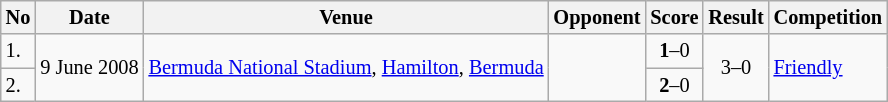<table class="wikitable" style="font-size:85%;">
<tr>
<th>No</th>
<th>Date</th>
<th>Venue</th>
<th>Opponent</th>
<th>Score</th>
<th>Result</th>
<th>Competition</th>
</tr>
<tr>
<td>1.</td>
<td rowspan="2">9 June 2008</td>
<td rowspan="2"><a href='#'>Bermuda National Stadium</a>, <a href='#'>Hamilton</a>, <a href='#'>Bermuda</a></td>
<td rowspan="2"></td>
<td align=center><strong>1</strong>–0</td>
<td rowspan="2" style="text-align:center">3–0</td>
<td rowspan="2"><a href='#'>Friendly</a></td>
</tr>
<tr>
<td>2.</td>
<td align=center><strong>2</strong>–0</td>
</tr>
</table>
